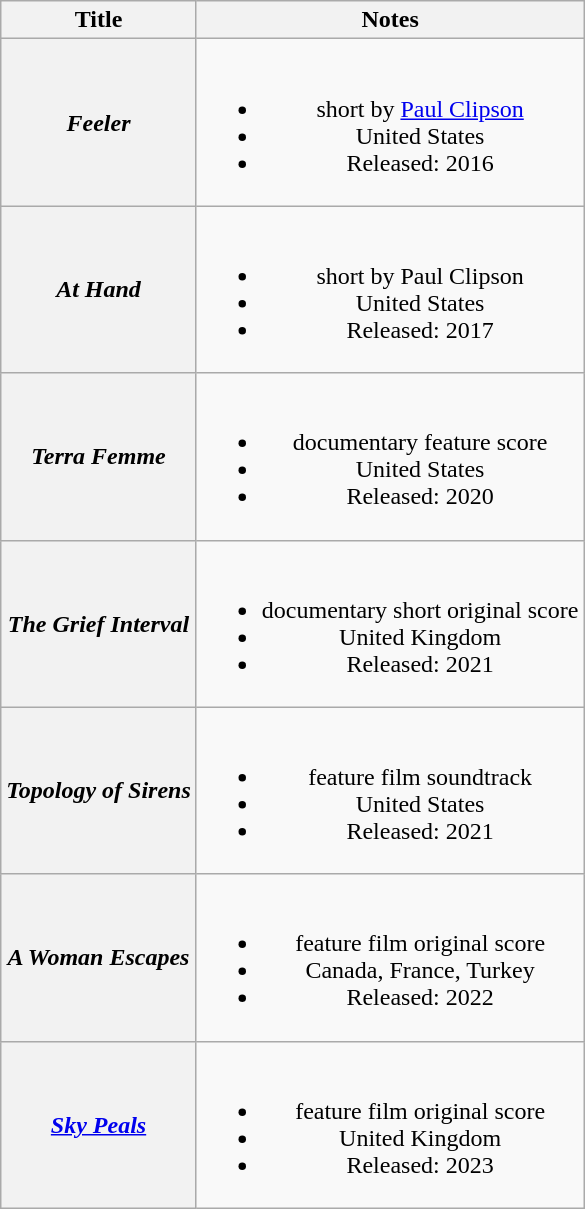<table class="wikitable plainrowheaders" style="text-align:center;">
<tr>
<th scope="col">Title</th>
<th scope="col">Notes</th>
</tr>
<tr>
<th scope="row"><em>Feeler</em></th>
<td><br><ul><li>short by <a href='#'>Paul Clipson</a></li><li>United States</li><li>Released: 2016</li></ul></td>
</tr>
<tr>
<th scope="row"><em>At Hand</em></th>
<td><br><ul><li>short by Paul Clipson</li><li>United States</li><li>Released: 2017</li></ul></td>
</tr>
<tr>
<th scope="row"><em>Terra Femme</em></th>
<td><br><ul><li>documentary feature score</li><li>United States</li><li>Released: 2020</li></ul></td>
</tr>
<tr>
<th scope="row"><em>The Grief Interval</em></th>
<td><br><ul><li>documentary short original score</li><li>United Kingdom</li><li>Released: 2021</li></ul></td>
</tr>
<tr>
<th scope="row"><em>Topology of Sirens</em></th>
<td><br><ul><li>feature film soundtrack</li><li>United States</li><li>Released: 2021</li></ul></td>
</tr>
<tr>
<th scope="row"><em>A Woman Escapes</em></th>
<td><br><ul><li>feature film original score</li><li>Canada, France, Turkey</li><li>Released: 2022</li></ul></td>
</tr>
<tr>
<th scope="row"><em><a href='#'>Sky Peals</a></em></th>
<td><br><ul><li>feature film original score</li><li>United Kingdom</li><li>Released: 2023</li></ul></td>
</tr>
</table>
